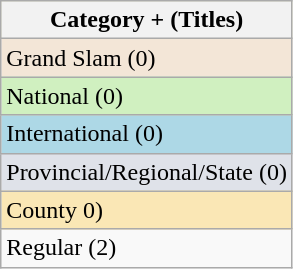<table class="wikitable" style="display:inline-table;">
<tr style="background:#ffc;">
<th>Category + (Titles)</th>
</tr>
<tr style="background:#f3e6d7">
<td>Grand Slam (0)</td>
</tr>
<tr style="background:#d0f0c0">
<td>National (0)</td>
</tr>
<tr style="background:#add8e6">
<td>International (0)</td>
</tr>
<tr style="background:#dfe2e9">
<td>Provincial/Regional/State (0)</td>
</tr>
<tr style="background:#fae7b5">
<td>County 0)</td>
</tr>
<tr>
<td>Regular (2)</td>
</tr>
</table>
